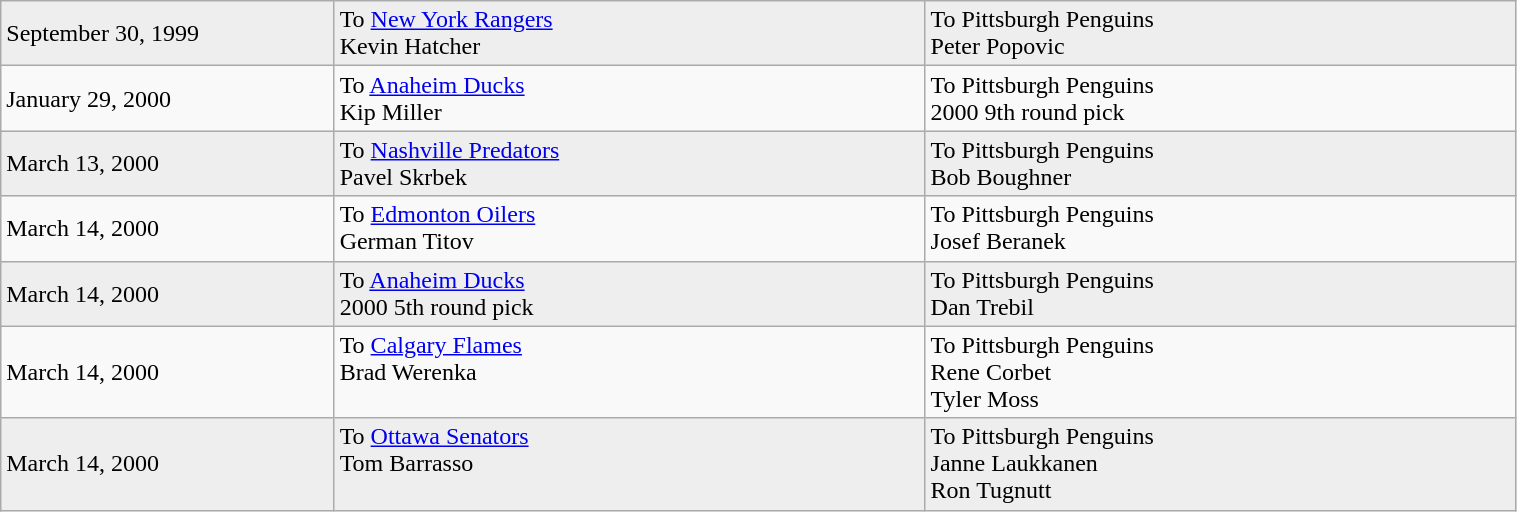<table class="wikitable" style="border:1px solid #999999; width:80%;">
<tr bgcolor="eeeeee">
<td style="width:22%;">September 30, 1999</td>
<td style="width:39%;" valign="top">To <a href='#'>New York Rangers</a><br>Kevin Hatcher</td>
<td style="width:39%;" valign="top">To Pittsburgh Penguins<br>Peter Popovic</td>
</tr>
<tr>
<td style="width:22%;">January 29, 2000</td>
<td style="width:39%;" valign="top">To <a href='#'>Anaheim Ducks</a><br>Kip Miller</td>
<td style="width:39%;" valign="top">To Pittsburgh Penguins<br>2000 9th round pick</td>
</tr>
<tr bgcolor="eeeeee">
<td style="width:22%;">March 13, 2000</td>
<td style="width:39%;" valign="top">To <a href='#'>Nashville Predators</a><br>Pavel Skrbek</td>
<td style="width:39%;" valign="top">To Pittsburgh Penguins<br>Bob Boughner</td>
</tr>
<tr>
<td style="width:22%;">March 14, 2000</td>
<td style="width:39%;" valign="top">To <a href='#'>Edmonton Oilers</a><br>German Titov</td>
<td style="width:39%;" valign="top">To Pittsburgh Penguins<br>Josef Beranek</td>
</tr>
<tr bgcolor="eeeeee">
<td style="width:22%;">March 14, 2000</td>
<td style="width:39%;" valign="top">To <a href='#'>Anaheim Ducks</a><br>2000 5th round pick</td>
<td style="width:39%;" valign="top">To Pittsburgh Penguins<br>Dan Trebil</td>
</tr>
<tr>
<td style="width:22%;">March 14, 2000</td>
<td style="width:39%;" valign="top">To <a href='#'>Calgary Flames</a><br>Brad Werenka</td>
<td style="width:39%;" valign="top">To Pittsburgh Penguins<br>Rene Corbet<br>Tyler Moss</td>
</tr>
<tr bgcolor="eeeeee">
<td style="width:22%;">March 14, 2000</td>
<td style="width:39%;" valign="top">To <a href='#'>Ottawa Senators</a><br>Tom Barrasso</td>
<td style="width:39%;" valign="top">To Pittsburgh Penguins<br>Janne Laukkanen<br>Ron Tugnutt</td>
</tr>
</table>
